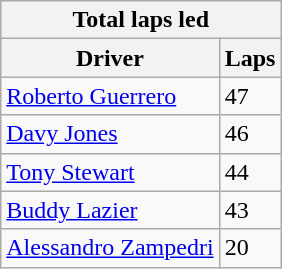<table class="wikitable">
<tr>
<th colspan=2>Total laps led</th>
</tr>
<tr>
<th>Driver</th>
<th>Laps</th>
</tr>
<tr>
<td><a href='#'>Roberto Guerrero</a></td>
<td>47</td>
</tr>
<tr>
<td><a href='#'>Davy Jones</a></td>
<td>46</td>
</tr>
<tr>
<td><a href='#'>Tony Stewart</a></td>
<td>44</td>
</tr>
<tr>
<td><a href='#'>Buddy Lazier</a></td>
<td>43</td>
</tr>
<tr>
<td><a href='#'>Alessandro Zampedri</a></td>
<td>20</td>
</tr>
</table>
